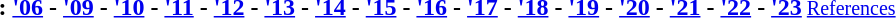<table id="toc" class="toc" summary="Contents" style="margin:auto;">
<tr>
<th>:</th>
<td><strong><a href='#'>'06</a> - <a href='#'>'09</a> - <a href='#'>'10</a> - <a href='#'>'11</a> - <a href='#'>'12</a> - <a href='#'>'13</a> - <a href='#'>'14</a> - <a href='#'>'15</a> - <a href='#'>'16</a> - <a href='#'>'17</a> - <a href='#'>'18</a> - <a href='#'>'19</a> - <a href='#'>'20</a> - <a href='#'>'21</a> - <a href='#'>'22</a> - <a href='#'>'23</a></strong><small> <a href='#'>References</a></small><br></td>
</tr>
</table>
